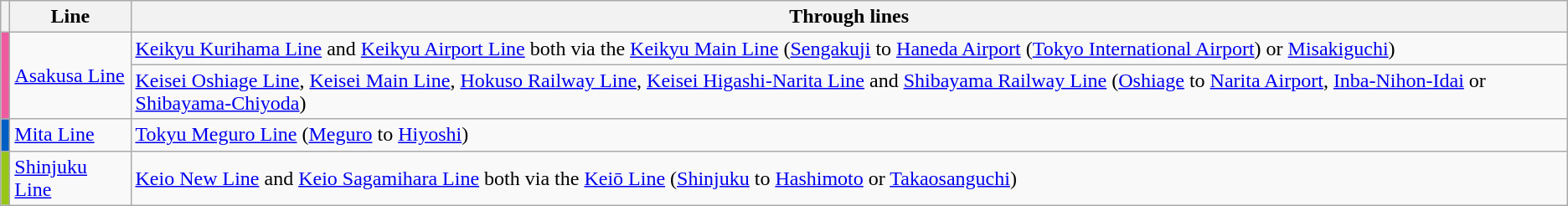<table class="wikitable sortable">
<tr>
<th></th>
<th>Line</th>
<th>Through lines</th>
</tr>
<tr>
<td style="background:#EF5BA1;" rowspan="2"></td>
<td rowspan="2"><a href='#'>Asakusa Line</a></td>
<td><a href='#'>Keikyu Kurihama Line</a> and <a href='#'>Keikyu Airport Line</a> both via the <a href='#'>Keikyu Main Line</a> (<a href='#'>Sengakuji</a> to <a href='#'>Haneda Airport</a> (<a href='#'>Tokyo International Airport</a>) or <a href='#'>Misakiguchi</a>)</td>
</tr>
<tr>
<td><a href='#'>Keisei Oshiage Line</a>, <a href='#'>Keisei Main Line</a>, <a href='#'>Hokuso Railway Line</a>, <a href='#'>Keisei Higashi-Narita Line</a> and <a href='#'>Shibayama Railway Line</a> (<a href='#'>Oshiage</a> to <a href='#'>Narita Airport</a>, <a href='#'>Inba-Nihon-Idai</a> or <a href='#'>Shibayama-Chiyoda</a>)</td>
</tr>
<tr>
<td style="background:#005EC4;"></td>
<td><a href='#'>Mita Line</a></td>
<td><a href='#'>Tokyu Meguro Line</a> (<a href='#'>Meguro</a> to <a href='#'>Hiyoshi</a>)</td>
</tr>
<tr>
<td style="background:#97C616;"></td>
<td><a href='#'>Shinjuku Line</a></td>
<td><a href='#'>Keio New Line</a> and <a href='#'>Keio Sagamihara Line</a> both via the <a href='#'>Keiō Line</a> (<a href='#'>Shinjuku</a> to <a href='#'>Hashimoto</a> or <a href='#'>Takaosanguchi</a>)</td>
</tr>
</table>
